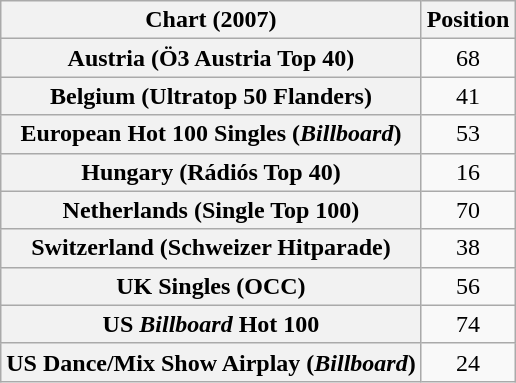<table class="wikitable plainrowheaders" style="text-align:center">
<tr>
<th scope="col">Chart (2007)</th>
<th scope="col">Position</th>
</tr>
<tr>
<th scope="row">Austria (Ö3 Austria Top 40)</th>
<td>68</td>
</tr>
<tr>
<th scope="row">Belgium (Ultratop 50 Flanders)</th>
<td>41</td>
</tr>
<tr>
<th scope="row">European Hot 100 Singles (<em>Billboard</em>)</th>
<td>53</td>
</tr>
<tr>
<th scope="row">Hungary (Rádiós Top 40)</th>
<td>16</td>
</tr>
<tr>
<th scope="row">Netherlands (Single Top 100)</th>
<td>70</td>
</tr>
<tr>
<th scope="row">Switzerland (Schweizer Hitparade)</th>
<td>38</td>
</tr>
<tr>
<th scope="row">UK Singles (OCC)</th>
<td>56</td>
</tr>
<tr>
<th scope="row">US <em>Billboard</em> Hot 100</th>
<td>74</td>
</tr>
<tr>
<th scope="row">US Dance/Mix Show Airplay (<em>Billboard</em>)</th>
<td>24</td>
</tr>
</table>
